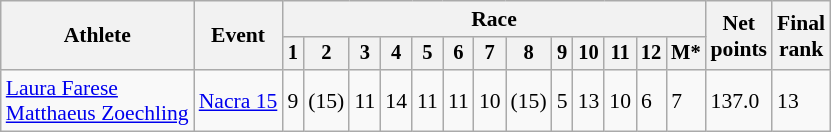<table class="wikitable" style="font-size:90%">
<tr>
<th rowspan=2>Athlete</th>
<th rowspan=2>Event</th>
<th colspan=13>Race</th>
<th rowspan=2>Net<br>points</th>
<th rowspan=2>Final <br>rank</th>
</tr>
<tr style="font-size:95%">
<th>1</th>
<th>2</th>
<th>3</th>
<th>4</th>
<th>5</th>
<th>6</th>
<th>7</th>
<th>8</th>
<th>9</th>
<th>10</th>
<th>11</th>
<th>12</th>
<th>M*</th>
</tr>
<tr>
<td align=left><a href='#'>Laura Farese</a><br><a href='#'>Matthaeus Zoechling</a></td>
<td align=left><a href='#'>Nacra 15</a></td>
<td>9</td>
<td>(15)</td>
<td>11</td>
<td>14</td>
<td>11</td>
<td>11</td>
<td>10</td>
<td>(15)</td>
<td>5</td>
<td>13</td>
<td>10</td>
<td>6</td>
<td>7</td>
<td>137.0</td>
<td>13</td>
</tr>
</table>
